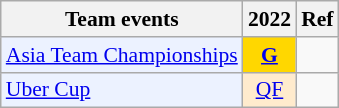<table style='font-size: 90%; text-align:center;' class='wikitable'>
<tr>
<th>Team events</th>
<th>2022</th>
<th>Ref</th>
</tr>
<tr>
<td bgcolor="#ECF2FF"; align="left"><a href='#'>Asia Team Championships</a></td>
<td bgcolor=gold><a href='#'><strong>G</strong></a></td>
<td></td>
</tr>
<tr>
<td bgcolor="#ECF2FF"; align="left"><a href='#'>Uber Cup</a></td>
<td bgcolor=FFEBCD><a href='#'>QF</a></td>
<td></td>
</tr>
</table>
